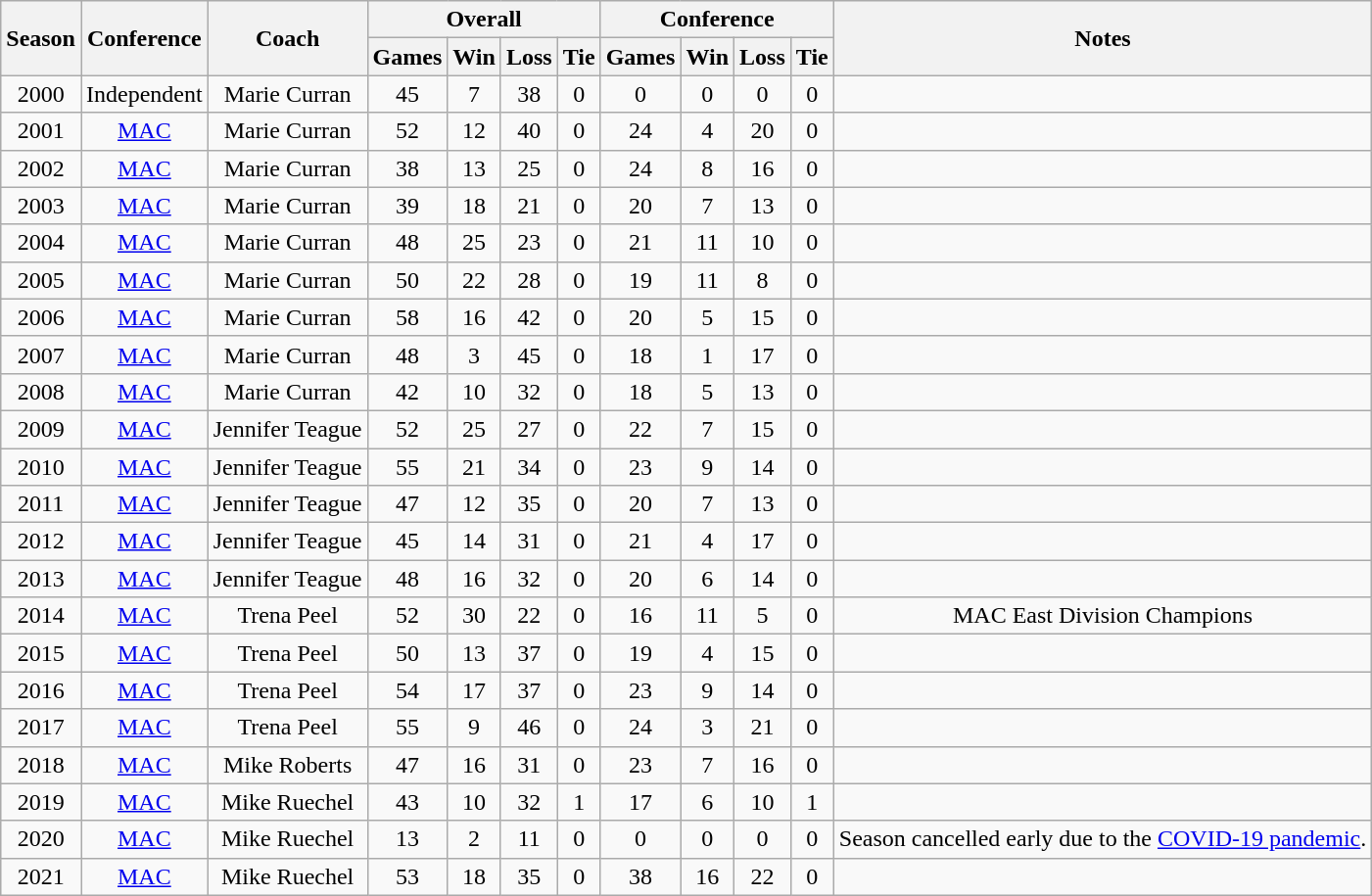<table class="wikitable" style="text-align: center;">
<tr>
<th rowspan=2>Season</th>
<th rowspan=2>Conference</th>
<th rowspan=2>Coach</th>
<th colspan="4">Overall</th>
<th colspan="4">Conference</th>
<th rowspan=2>Notes</th>
</tr>
<tr>
<th>Games</th>
<th>Win</th>
<th>Loss</th>
<th>Tie</th>
<th>Games</th>
<th>Win</th>
<th>Loss</th>
<th>Tie</th>
</tr>
<tr>
<td>2000</td>
<td>Independent</td>
<td>Marie Curran</td>
<td>45</td>
<td>7</td>
<td>38</td>
<td>0</td>
<td>0</td>
<td>0</td>
<td>0</td>
<td>0</td>
<td></td>
</tr>
<tr>
<td>2001</td>
<td><a href='#'>MAC</a></td>
<td>Marie Curran</td>
<td>52</td>
<td>12</td>
<td>40</td>
<td>0</td>
<td>24</td>
<td>4</td>
<td>20</td>
<td>0</td>
<td></td>
</tr>
<tr>
<td>2002</td>
<td><a href='#'>MAC</a></td>
<td>Marie Curran</td>
<td>38</td>
<td>13</td>
<td>25</td>
<td>0</td>
<td>24</td>
<td>8</td>
<td>16</td>
<td>0</td>
<td></td>
</tr>
<tr>
<td>2003</td>
<td><a href='#'>MAC</a></td>
<td>Marie Curran</td>
<td>39</td>
<td>18</td>
<td>21</td>
<td>0</td>
<td>20</td>
<td>7</td>
<td>13</td>
<td>0</td>
<td></td>
</tr>
<tr>
<td>2004</td>
<td><a href='#'>MAC</a></td>
<td>Marie Curran</td>
<td>48</td>
<td>25</td>
<td>23</td>
<td>0</td>
<td>21</td>
<td>11</td>
<td>10</td>
<td>0</td>
<td></td>
</tr>
<tr>
<td>2005</td>
<td><a href='#'>MAC</a></td>
<td>Marie Curran</td>
<td>50</td>
<td>22</td>
<td>28</td>
<td>0</td>
<td>19</td>
<td>11</td>
<td>8</td>
<td>0</td>
<td></td>
</tr>
<tr>
<td>2006</td>
<td><a href='#'>MAC</a></td>
<td>Marie Curran</td>
<td>58</td>
<td>16</td>
<td>42</td>
<td>0</td>
<td>20</td>
<td>5</td>
<td>15</td>
<td>0</td>
<td></td>
</tr>
<tr>
<td>2007</td>
<td><a href='#'>MAC</a></td>
<td>Marie Curran</td>
<td>48</td>
<td>3</td>
<td>45</td>
<td>0</td>
<td>18</td>
<td>1</td>
<td>17</td>
<td>0</td>
<td></td>
</tr>
<tr>
<td>2008</td>
<td><a href='#'>MAC</a></td>
<td>Marie Curran</td>
<td>42</td>
<td>10</td>
<td>32</td>
<td>0</td>
<td>18</td>
<td>5</td>
<td>13</td>
<td>0</td>
<td></td>
</tr>
<tr>
<td>2009</td>
<td><a href='#'>MAC</a></td>
<td>Jennifer Teague</td>
<td>52</td>
<td>25</td>
<td>27</td>
<td>0</td>
<td>22</td>
<td>7</td>
<td>15</td>
<td>0</td>
<td></td>
</tr>
<tr>
<td>2010</td>
<td><a href='#'>MAC</a></td>
<td>Jennifer Teague</td>
<td>55</td>
<td>21</td>
<td>34</td>
<td>0</td>
<td>23</td>
<td>9</td>
<td>14</td>
<td>0</td>
<td></td>
</tr>
<tr>
<td>2011</td>
<td><a href='#'>MAC</a></td>
<td>Jennifer Teague</td>
<td>47</td>
<td>12</td>
<td>35</td>
<td>0</td>
<td>20</td>
<td>7</td>
<td>13</td>
<td>0</td>
<td></td>
</tr>
<tr>
<td>2012</td>
<td><a href='#'>MAC</a></td>
<td>Jennifer Teague</td>
<td>45</td>
<td>14</td>
<td>31</td>
<td>0</td>
<td>21</td>
<td>4</td>
<td>17</td>
<td>0</td>
<td></td>
</tr>
<tr>
<td>2013</td>
<td><a href='#'>MAC</a></td>
<td>Jennifer Teague</td>
<td>48</td>
<td>16</td>
<td>32</td>
<td>0</td>
<td>20</td>
<td>6</td>
<td>14</td>
<td>0</td>
<td></td>
</tr>
<tr>
<td>2014</td>
<td><a href='#'>MAC</a></td>
<td>Trena Peel</td>
<td>52</td>
<td>30</td>
<td>22</td>
<td>0</td>
<td>16</td>
<td>11</td>
<td>5</td>
<td>0</td>
<td>MAC East Division Champions</td>
</tr>
<tr>
<td>2015</td>
<td><a href='#'>MAC</a></td>
<td>Trena Peel</td>
<td>50</td>
<td>13</td>
<td>37</td>
<td>0</td>
<td>19</td>
<td>4</td>
<td>15</td>
<td>0</td>
<td></td>
</tr>
<tr>
<td>2016</td>
<td><a href='#'>MAC</a></td>
<td>Trena Peel</td>
<td>54</td>
<td>17</td>
<td>37</td>
<td>0</td>
<td>23</td>
<td>9</td>
<td>14</td>
<td>0</td>
<td></td>
</tr>
<tr>
<td>2017</td>
<td><a href='#'>MAC</a></td>
<td>Trena Peel</td>
<td>55</td>
<td>9</td>
<td>46</td>
<td>0</td>
<td>24</td>
<td>3</td>
<td>21</td>
<td>0</td>
<td></td>
</tr>
<tr>
<td>2018</td>
<td><a href='#'>MAC</a></td>
<td>Mike Roberts</td>
<td>47</td>
<td>16</td>
<td>31</td>
<td>0</td>
<td>23</td>
<td>7</td>
<td>16</td>
<td>0</td>
<td></td>
</tr>
<tr>
<td>2019</td>
<td><a href='#'>MAC</a></td>
<td>Mike Ruechel</td>
<td>43</td>
<td>10</td>
<td>32</td>
<td>1</td>
<td>17</td>
<td>6</td>
<td>10</td>
<td>1</td>
<td></td>
</tr>
<tr>
<td>2020</td>
<td><a href='#'>MAC</a></td>
<td>Mike Ruechel</td>
<td>13</td>
<td>2</td>
<td>11</td>
<td>0</td>
<td>0</td>
<td>0</td>
<td>0</td>
<td>0</td>
<td>Season cancelled early due to the <a href='#'>COVID-19 pandemic</a>.</td>
</tr>
<tr>
<td>2021</td>
<td><a href='#'>MAC</a></td>
<td>Mike Ruechel</td>
<td>53</td>
<td>18</td>
<td>35</td>
<td>0</td>
<td>38</td>
<td>16</td>
<td>22</td>
<td>0</td>
</tr>
</table>
